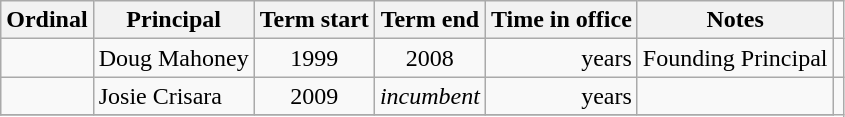<table class="wikitable sortable">
<tr>
<th>Ordinal</th>
<th>Principal</th>
<th>Term start</th>
<th>Term end</th>
<th>Time in office</th>
<th>Notes</th>
</tr>
<tr>
<td align=center></td>
<td>Doug Mahoney</td>
<td align=center>1999</td>
<td align=center>2008</td>
<td align=right> years</td>
<td>Founding Principal</td>
<td></td>
</tr>
<tr>
<td align=center></td>
<td>Josie Crisara</td>
<td align=center>2009</td>
<td align=center><em>incumbent</em></td>
<td align=right> years</td>
<td></td>
</tr>
<tr>
</tr>
</table>
